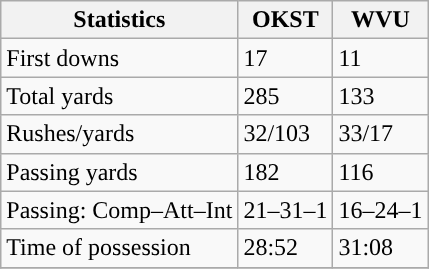<table class="wikitable" style="float: left;">
<tr>
<th>Statistics</th>
<th>OKST</th>
<th>WVU</th>
</tr>
<tr>
<td>First downs</td>
<td>17</td>
<td>11</td>
</tr>
<tr>
<td>Total yards</td>
<td>285</td>
<td>133</td>
</tr>
<tr>
<td>Rushes/yards</td>
<td>32/103</td>
<td>33/17</td>
</tr>
<tr>
<td>Passing yards</td>
<td>182</td>
<td>116</td>
</tr>
<tr>
<td>Passing: Comp–Att–Int</td>
<td>21–31–1</td>
<td>16–24–1</td>
</tr>
<tr>
<td>Time of possession</td>
<td>28:52</td>
<td>31:08</td>
</tr>
<tr>
</tr>
</table>
